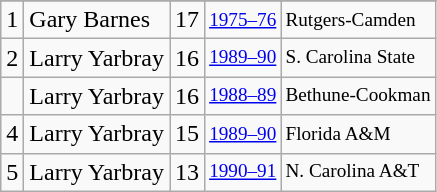<table class="wikitable">
<tr>
</tr>
<tr>
<td>1</td>
<td>Gary Barnes</td>
<td>17</td>
<td style="font-size:80%;"><a href='#'>1975–76</a></td>
<td style="font-size:80%;">Rutgers-Camden</td>
</tr>
<tr>
<td>2</td>
<td>Larry Yarbray</td>
<td>16</td>
<td style="font-size:80%;"><a href='#'>1989–90</a></td>
<td style="font-size:80%;">S. Carolina State</td>
</tr>
<tr>
<td></td>
<td>Larry Yarbray</td>
<td>16</td>
<td style="font-size:80%;"><a href='#'>1988–89</a></td>
<td style="font-size:80%;">Bethune-Cookman</td>
</tr>
<tr>
<td>4</td>
<td>Larry Yarbray</td>
<td>15</td>
<td style="font-size:80%;"><a href='#'>1989–90</a></td>
<td style="font-size:80%;">Florida A&M</td>
</tr>
<tr>
<td>5</td>
<td>Larry Yarbray</td>
<td>13</td>
<td style="font-size:80%;"><a href='#'>1990–91</a></td>
<td style="font-size:80%;">N. Carolina A&T</td>
</tr>
</table>
